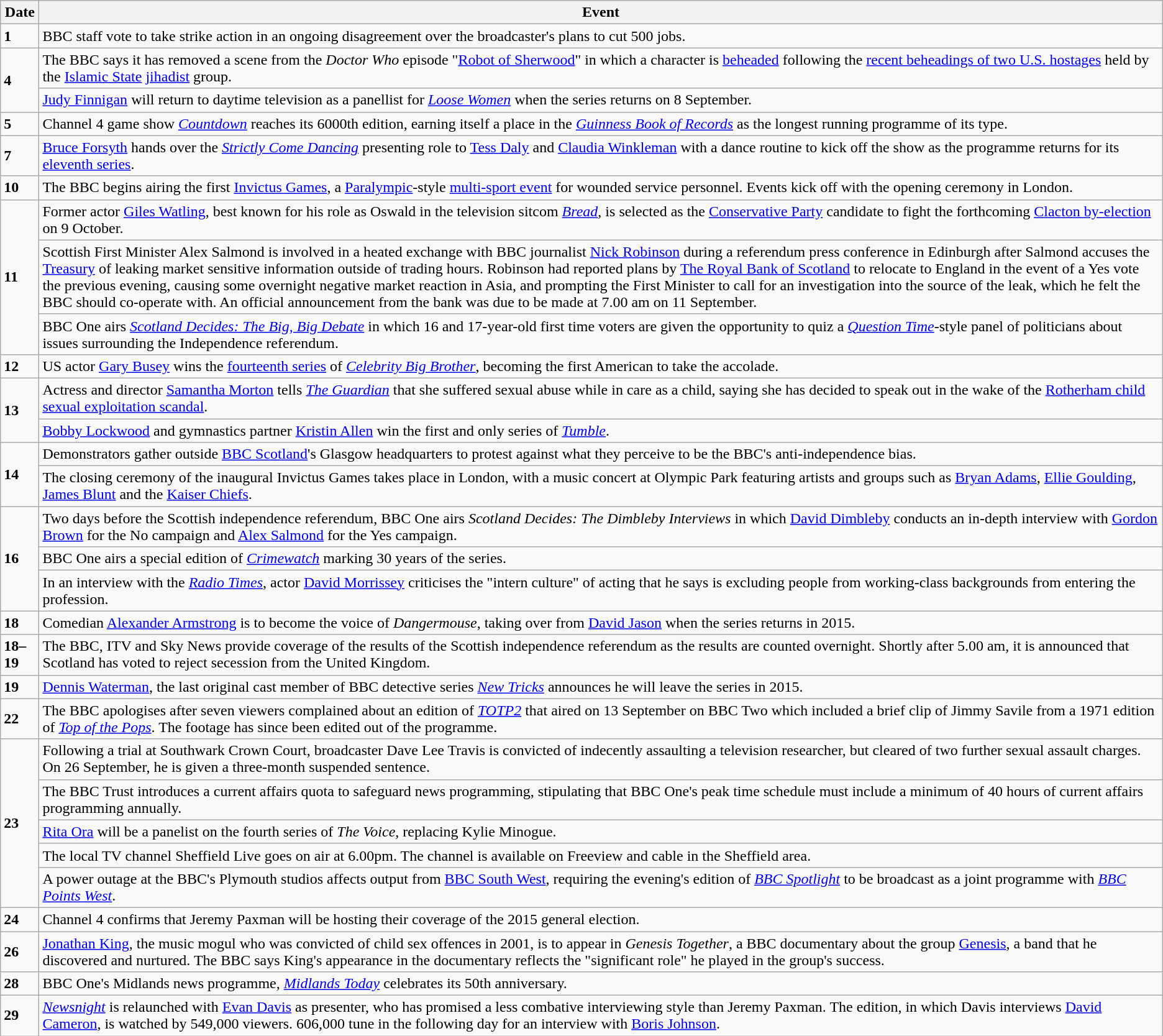<table class="wikitable">
<tr>
<th>Date</th>
<th>Event</th>
</tr>
<tr>
<td><strong>1</strong></td>
<td>BBC staff vote to take strike action in an ongoing disagreement over the broadcaster's plans to cut 500 jobs.</td>
</tr>
<tr>
<td rowspan=2><strong>4</strong></td>
<td>The BBC says it has removed a scene from the <em>Doctor Who</em> episode "<a href='#'>Robot of Sherwood</a>" in which a character is <a href='#'>beheaded</a> following the <a href='#'>recent beheadings of two U.S. hostages</a> held by the <a href='#'>Islamic State</a> <a href='#'>jihadist</a> group.</td>
</tr>
<tr>
<td><a href='#'>Judy Finnigan</a> will return to daytime television as a panellist for <em><a href='#'>Loose Women</a></em> when the series returns on 8 September.</td>
</tr>
<tr>
<td><strong>5</strong></td>
<td>Channel 4 game show <em><a href='#'>Countdown</a></em> reaches its 6000th edition, earning itself a place in the <em><a href='#'>Guinness Book of Records</a></em> as the longest running programme of its type.</td>
</tr>
<tr>
<td><strong>7</strong></td>
<td><a href='#'>Bruce Forsyth</a> hands over the <em><a href='#'>Strictly Come Dancing</a></em> presenting role to <a href='#'>Tess Daly</a> and <a href='#'>Claudia Winkleman</a> with a dance routine to kick off the show as the programme returns for its <a href='#'>eleventh series</a>.</td>
</tr>
<tr>
<td><strong>10</strong></td>
<td>The BBC begins airing the first <a href='#'>Invictus Games</a>, a <a href='#'>Paralympic</a>-style <a href='#'>multi-sport event</a> for wounded service personnel. Events kick off with the opening ceremony in London.</td>
</tr>
<tr>
<td rowspan=3><strong>11</strong></td>
<td>Former actor <a href='#'>Giles Watling</a>, best known for his role as Oswald in the television sitcom <em><a href='#'>Bread</a></em>, is selected as the <a href='#'>Conservative Party</a> candidate to fight the forthcoming <a href='#'>Clacton by-election</a> on 9 October.</td>
</tr>
<tr>
<td>Scottish First Minister Alex Salmond is involved in a heated exchange with BBC journalist <a href='#'>Nick Robinson</a> during a referendum press conference in Edinburgh after Salmond accuses the <a href='#'>Treasury</a> of leaking market sensitive information outside of trading hours. Robinson had reported plans by <a href='#'>The Royal Bank of Scotland</a> to relocate to England in the event of a Yes vote the previous evening, causing some overnight negative market reaction in Asia, and prompting the First Minister to call for an investigation into the source of the leak, which he felt the BBC should co-operate with. An official announcement from the bank was due to be made at 7.00 am on 11 September.</td>
</tr>
<tr>
<td>BBC One airs <em><a href='#'>Scotland Decides: The Big, Big Debate</a></em> in which 16 and 17-year-old first time voters are given the opportunity to quiz a <em><a href='#'>Question Time</a></em>-style panel of politicians about issues surrounding the Independence referendum.</td>
</tr>
<tr>
<td><strong>12</strong></td>
<td>US actor <a href='#'>Gary Busey</a> wins the <a href='#'>fourteenth series</a> of <em><a href='#'>Celebrity Big Brother</a></em>, becoming the first American to take the accolade.</td>
</tr>
<tr>
<td rowspan=2><strong>13</strong></td>
<td>Actress and director <a href='#'>Samantha Morton</a> tells <em><a href='#'>The Guardian</a></em> that she suffered sexual abuse while in care as a child, saying she has decided to speak out in the wake of the <a href='#'>Rotherham child sexual exploitation scandal</a>.</td>
</tr>
<tr>
<td><a href='#'>Bobby Lockwood</a> and gymnastics partner <a href='#'>Kristin Allen</a> win the first and only series of <em><a href='#'>Tumble</a></em>.</td>
</tr>
<tr>
<td rowspan=2><strong>14</strong></td>
<td>Demonstrators gather outside <a href='#'>BBC Scotland</a>'s Glasgow headquarters to protest against what they perceive to be the BBC's anti-independence bias.</td>
</tr>
<tr>
<td>The closing ceremony of the inaugural Invictus Games takes place in London, with a music concert at Olympic Park featuring artists and groups such as <a href='#'>Bryan Adams</a>, <a href='#'>Ellie Goulding</a>, <a href='#'>James Blunt</a> and the <a href='#'>Kaiser Chiefs</a>.</td>
</tr>
<tr>
<td rowspan=3><strong>16</strong></td>
<td>Two days before the Scottish independence referendum, BBC One airs <em>Scotland Decides: The Dimbleby Interviews</em> in which <a href='#'>David Dimbleby</a> conducts an in-depth interview with <a href='#'>Gordon Brown</a> for the No campaign and <a href='#'>Alex Salmond</a> for the Yes campaign.</td>
</tr>
<tr>
<td>BBC One airs a special edition of <em><a href='#'>Crimewatch</a></em> marking 30 years of the series.</td>
</tr>
<tr>
<td>In an interview with the <em><a href='#'>Radio Times</a></em>, actor <a href='#'>David Morrissey</a> criticises the "intern culture" of acting that he says is excluding people from working-class backgrounds from entering the profession.</td>
</tr>
<tr>
<td><strong>18</strong></td>
<td>Comedian <a href='#'>Alexander Armstrong</a> is to become the voice of <em>Dangermouse</em>, taking over from <a href='#'>David Jason</a> when the series returns in 2015.</td>
</tr>
<tr>
<td><strong>18–19</strong></td>
<td>The BBC, ITV and Sky News provide coverage of the results of the Scottish independence referendum as the results are counted overnight. Shortly after 5.00 am, it is announced that Scotland has voted to reject secession from the United Kingdom.</td>
</tr>
<tr>
<td><strong>19</strong></td>
<td><a href='#'>Dennis Waterman</a>, the last original cast member of BBC detective series <em><a href='#'>New Tricks</a></em> announces he will leave the series in 2015.</td>
</tr>
<tr>
<td><strong>22</strong></td>
<td>The BBC apologises after seven viewers complained about an edition of <em><a href='#'>TOTP2</a></em> that aired on 13 September on BBC Two which included a brief clip of Jimmy Savile from a 1971 edition of <em><a href='#'>Top of the Pops</a></em>. The footage has since been edited out of the programme.</td>
</tr>
<tr>
<td rowspan=5><strong>23</strong></td>
<td>Following a trial at Southwark Crown Court, broadcaster Dave Lee Travis is convicted of indecently assaulting a television researcher, but cleared of two further sexual assault charges. On 26 September, he is given a three-month suspended sentence.</td>
</tr>
<tr>
<td>The BBC Trust introduces a current affairs quota to safeguard news programming, stipulating that BBC One's peak time schedule must include a minimum of 40 hours of current affairs programming annually.</td>
</tr>
<tr>
<td><a href='#'>Rita Ora</a> will be a panelist on the fourth series of <em>The Voice</em>, replacing Kylie Minogue.</td>
</tr>
<tr>
<td>The local TV channel Sheffield Live goes on air at 6.00pm. The channel is available on Freeview and cable in the Sheffield area.</td>
</tr>
<tr>
<td>A power outage at the BBC's Plymouth studios affects output from <a href='#'>BBC South West</a>, requiring the evening's edition of <em><a href='#'>BBC Spotlight</a></em> to be broadcast as a joint programme with <em><a href='#'>BBC Points West</a></em>.</td>
</tr>
<tr>
<td><strong>24</strong></td>
<td>Channel 4 confirms that Jeremy Paxman will be hosting their coverage of the 2015 general election.</td>
</tr>
<tr>
<td><strong>26</strong></td>
<td><a href='#'>Jonathan King</a>, the music mogul who was convicted of child sex offences in 2001, is to appear in <em>Genesis Together</em>, a BBC documentary about the group <a href='#'>Genesis</a>, a band that he discovered and nurtured. The BBC says King's appearance in the documentary reflects the "significant role" he played in the group's success.</td>
</tr>
<tr>
<td><strong>28</strong></td>
<td>BBC One's Midlands news programme, <em><a href='#'>Midlands Today</a></em> celebrates its 50th anniversary.</td>
</tr>
<tr>
<td><strong>29</strong></td>
<td><em><a href='#'>Newsnight</a></em> is relaunched with <a href='#'>Evan Davis</a> as presenter, who has promised a less combative interviewing style than Jeremy Paxman. The edition, in which Davis interviews <a href='#'>David Cameron</a>, is watched by 549,000 viewers. 606,000 tune in the following day for an interview with <a href='#'>Boris Johnson</a>.</td>
</tr>
</table>
